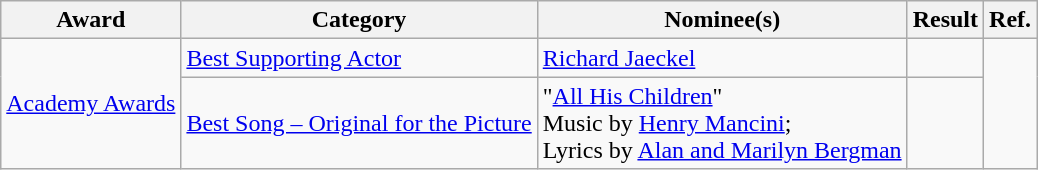<table class="wikitable plainrowheaders">
<tr>
<th>Award</th>
<th>Category</th>
<th>Nominee(s)</th>
<th>Result</th>
<th>Ref.</th>
</tr>
<tr>
<td rowspan="2"><a href='#'>Academy Awards</a></td>
<td><a href='#'>Best Supporting Actor</a></td>
<td><a href='#'>Richard Jaeckel</a></td>
<td></td>
<td align="center" rowspan="2"></td>
</tr>
<tr>
<td><a href='#'>Best Song – Original for the Picture</a></td>
<td>"<a href='#'>All His Children</a>" <br> Music by <a href='#'>Henry Mancini</a>; <br> Lyrics by <a href='#'>Alan and Marilyn Bergman</a></td>
<td></td>
</tr>
</table>
